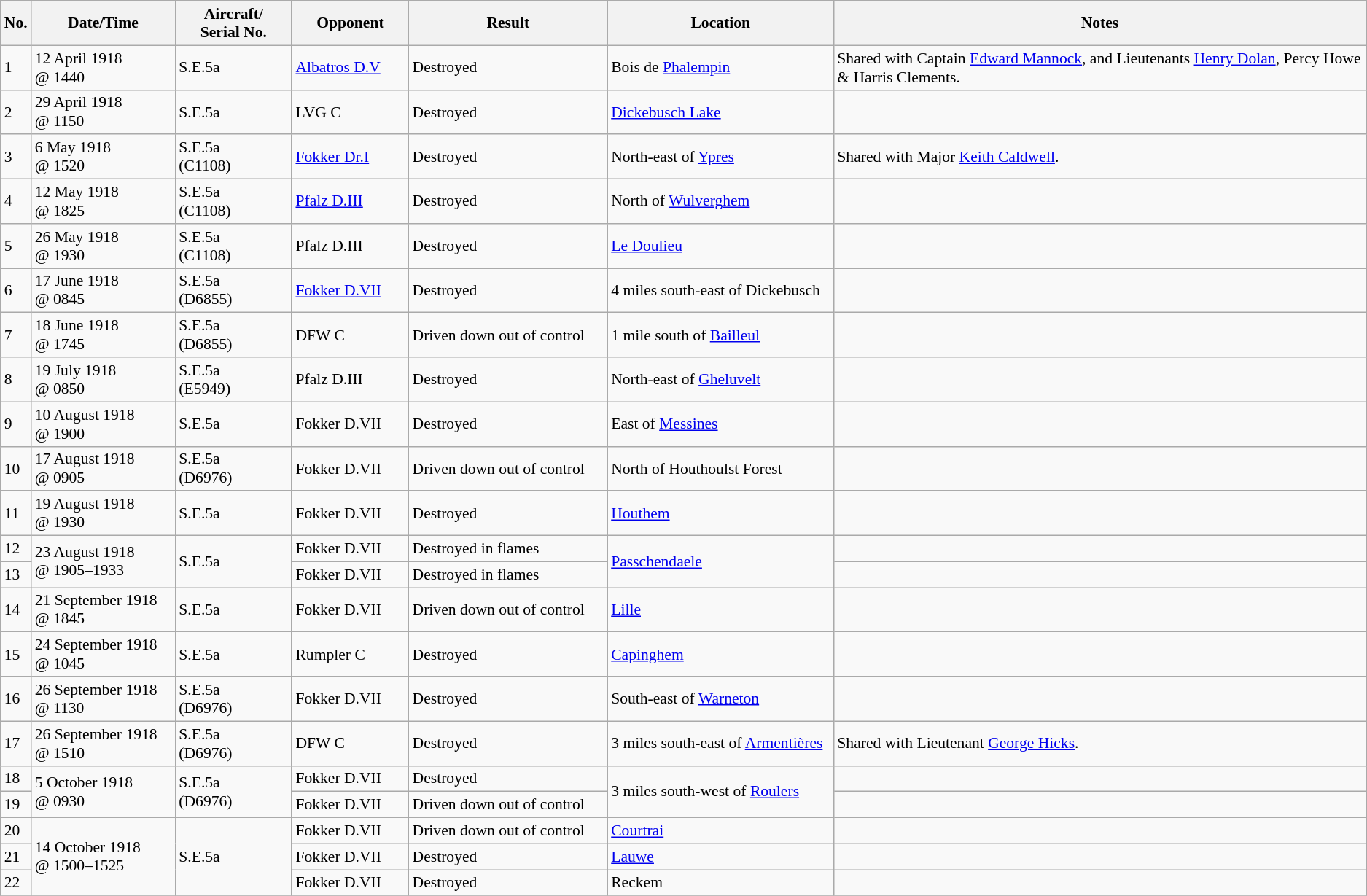<table class="wikitable" style="font-size:90%;">
<tr>
</tr>
<tr>
<th>No.</th>
<th width="125">Date/Time</th>
<th width="100">Aircraft/<br>Serial No.</th>
<th width="100">Opponent</th>
<th width="175">Result</th>
<th width="200">Location</th>
<th>Notes</th>
</tr>
<tr>
<td>1</td>
<td>12 April 1918<br>@ 1440</td>
<td>S.E.5a</td>
<td><a href='#'>Albatros D.V</a></td>
<td>Destroyed</td>
<td>Bois de <a href='#'>Phalempin</a></td>
<td>Shared with Captain <a href='#'>Edward Mannock</a>, and Lieutenants <a href='#'>Henry Dolan</a>, Percy Howe & Harris Clements.</td>
</tr>
<tr>
<td>2</td>
<td>29 April 1918<br>@ 1150</td>
<td>S.E.5a</td>
<td>LVG C</td>
<td>Destroyed</td>
<td><a href='#'>Dickebusch Lake</a></td>
<td></td>
</tr>
<tr>
<td>3</td>
<td>6 May 1918<br>@ 1520</td>
<td>S.E.5a<br>(C1108)</td>
<td><a href='#'>Fokker Dr.I</a></td>
<td>Destroyed</td>
<td>North-east of <a href='#'>Ypres</a></td>
<td>Shared with Major <a href='#'>Keith Caldwell</a>.</td>
</tr>
<tr>
<td>4</td>
<td>12 May 1918<br>@ 1825</td>
<td>S.E.5a<br>(C1108)</td>
<td><a href='#'>Pfalz D.III</a></td>
<td>Destroyed</td>
<td>North of <a href='#'>Wulverghem</a></td>
<td></td>
</tr>
<tr>
<td>5</td>
<td>26 May 1918<br>@ 1930</td>
<td>S.E.5a<br>(C1108)</td>
<td>Pfalz D.III</td>
<td>Destroyed</td>
<td><a href='#'>Le Doulieu</a></td>
<td></td>
</tr>
<tr>
<td>6</td>
<td>17 June 1918<br>@ 0845</td>
<td>S.E.5a<br>(D6855)</td>
<td><a href='#'>Fokker D.VII</a></td>
<td>Destroyed</td>
<td>4 miles south-east of Dickebusch</td>
<td></td>
</tr>
<tr>
<td>7</td>
<td>18 June 1918<br>@ 1745</td>
<td>S.E.5a<br>(D6855)</td>
<td>DFW C</td>
<td>Driven down out of control</td>
<td>1 mile south of <a href='#'>Bailleul</a></td>
<td></td>
</tr>
<tr>
<td>8</td>
<td>19 July 1918<br>@ 0850</td>
<td>S.E.5a<br>(E5949)</td>
<td>Pfalz D.III</td>
<td>Destroyed</td>
<td>North-east of <a href='#'>Gheluvelt</a></td>
<td></td>
</tr>
<tr>
<td>9</td>
<td>10 August 1918<br>@ 1900</td>
<td>S.E.5a</td>
<td>Fokker D.VII</td>
<td>Destroyed</td>
<td>East of <a href='#'>Messines</a></td>
<td></td>
</tr>
<tr>
<td>10</td>
<td>17 August 1918<br>@ 0905</td>
<td>S.E.5a<br>(D6976)</td>
<td>Fokker D.VII</td>
<td>Driven down out of control</td>
<td>North of Houthoulst Forest</td>
<td></td>
</tr>
<tr>
<td>11</td>
<td>19 August 1918<br>@ 1930</td>
<td>S.E.5a</td>
<td>Fokker D.VII</td>
<td>Destroyed</td>
<td><a href='#'>Houthem</a></td>
<td></td>
</tr>
<tr>
<td>12</td>
<td rowspan="2">23 August 1918<br>@ 1905–1933</td>
<td rowspan="2">S.E.5a</td>
<td>Fokker D.VII</td>
<td>Destroyed in flames</td>
<td rowspan="2"><a href='#'>Passchendaele</a></td>
<td></td>
</tr>
<tr>
<td>13</td>
<td>Fokker D.VII</td>
<td>Destroyed in flames</td>
<td></td>
</tr>
<tr>
<td>14</td>
<td>21 September 1918<br>@ 1845</td>
<td>S.E.5a</td>
<td>Fokker D.VII</td>
<td>Driven down out of control</td>
<td><a href='#'>Lille</a></td>
<td></td>
</tr>
<tr>
<td>15</td>
<td>24 September 1918<br>@ 1045</td>
<td>S.E.5a</td>
<td>Rumpler C</td>
<td>Destroyed</td>
<td><a href='#'>Capinghem</a></td>
<td></td>
</tr>
<tr>
<td>16</td>
<td>26 September 1918<br>@ 1130</td>
<td>S.E.5a<br>(D6976)</td>
<td>Fokker D.VII</td>
<td>Destroyed</td>
<td>South-east of <a href='#'>Warneton</a></td>
<td></td>
</tr>
<tr>
<td>17</td>
<td>26 September 1918<br>@ 1510</td>
<td>S.E.5a<br>(D6976)</td>
<td>DFW C</td>
<td>Destroyed</td>
<td>3 miles south-east of <a href='#'>Armentières</a></td>
<td>Shared with Lieutenant <a href='#'>George Hicks</a>.</td>
</tr>
<tr>
<td>18</td>
<td rowspan="2">5 October 1918<br>@ 0930</td>
<td rowspan="2">S.E.5a<br>(D6976)</td>
<td>Fokker D.VII</td>
<td>Destroyed</td>
<td rowspan="2">3 miles south-west of <a href='#'>Roulers</a></td>
<td></td>
</tr>
<tr>
<td>19</td>
<td>Fokker D.VII</td>
<td>Driven down out of control</td>
<td></td>
</tr>
<tr>
<td>20</td>
<td rowspan="3">14 October 1918<br>@ 1500–1525</td>
<td rowspan="3">S.E.5a</td>
<td>Fokker D.VII</td>
<td>Driven down out of control</td>
<td><a href='#'>Courtrai</a></td>
<td></td>
</tr>
<tr>
<td>21</td>
<td>Fokker D.VII</td>
<td>Destroyed</td>
<td><a href='#'>Lauwe</a></td>
<td></td>
</tr>
<tr>
<td>22</td>
<td>Fokker D.VII</td>
<td>Destroyed</td>
<td>Reckem</td>
<td></td>
</tr>
<tr>
</tr>
</table>
